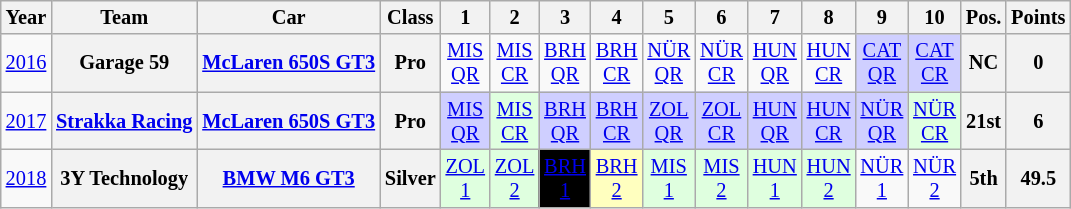<table class="wikitable" border="1" style="text-align:center; font-size:85%;">
<tr>
<th>Year</th>
<th>Team</th>
<th>Car</th>
<th>Class</th>
<th>1</th>
<th>2</th>
<th>3</th>
<th>4</th>
<th>5</th>
<th>6</th>
<th>7</th>
<th>8</th>
<th>9</th>
<th>10</th>
<th>Pos.</th>
<th>Points</th>
</tr>
<tr>
<td><a href='#'>2016</a></td>
<th nowrap>Garage 59</th>
<th nowrap><a href='#'>McLaren 650S GT3</a></th>
<th>Pro</th>
<td><a href='#'>MIS<br>QR</a></td>
<td><a href='#'>MIS<br>CR</a></td>
<td><a href='#'>BRH<br>QR</a></td>
<td><a href='#'>BRH<br>CR</a></td>
<td><a href='#'>NÜR<br>QR</a></td>
<td><a href='#'>NÜR<br>CR</a></td>
<td><a href='#'>HUN<br>QR</a></td>
<td><a href='#'>HUN<br>CR</a></td>
<td style="background:#CFCFFF;"><a href='#'>CAT<br>QR</a><br></td>
<td style="background:#CFCFFF;"><a href='#'>CAT<br>CR</a><br></td>
<th>NC</th>
<th>0</th>
</tr>
<tr>
<td><a href='#'>2017</a></td>
<th nowrap><a href='#'>Strakka Racing</a></th>
<th nowrap><a href='#'>McLaren 650S GT3</a></th>
<th>Pro</th>
<td style="background:#CFCFFF;"><a href='#'>MIS<br>QR</a><br></td>
<td style="background:#DFFFDF;"><a href='#'>MIS<br>CR</a><br></td>
<td style="background:#CFCFFF;"><a href='#'>BRH<br>QR</a><br></td>
<td style="background:#CFCFFF;"><a href='#'>BRH<br>CR</a><br></td>
<td style="background:#CFCFFF;"><a href='#'>ZOL<br>QR</a><br></td>
<td style="background:#CFCFFF;"><a href='#'>ZOL<br>CR</a><br></td>
<td style="background:#CFCFFF;"><a href='#'>HUN<br>QR</a><br></td>
<td style="background:#CFCFFF;"><a href='#'>HUN<br>CR</a><br></td>
<td style="background:#CFCFFF;"><a href='#'>NÜR<br>QR</a><br></td>
<td style="background:#DFFFDF;"><a href='#'>NÜR<br>CR</a><br></td>
<th>21st</th>
<th>6</th>
</tr>
<tr>
<td><a href='#'>2018</a></td>
<th nowrap>3Y Technology</th>
<th nowrap><a href='#'>BMW M6 GT3</a></th>
<th>Silver</th>
<td style="background:#DFFFDF;"><a href='#'>ZOL<br>1</a><br></td>
<td style="background:#DFFFDF;"><a href='#'>ZOL<br>2</a><br></td>
<td style="background:#000000;color:white;"><a href='#'><span>BRH<br>1</span></a><br></td>
<td style="background:#FFFFBF;"><a href='#'>BRH<br>2</a><br></td>
<td style="background:#DFFFDF;"><a href='#'>MIS<br>1</a><br></td>
<td style="background:#DFFFDF;"><a href='#'>MIS<br>2</a><br></td>
<td style="background:#DFFFDF;"><a href='#'>HUN<br>1</a><br></td>
<td style="background:#DFFFDF;"><a href='#'>HUN<br>2</a><br></td>
<td><a href='#'>NÜR<br>1</a></td>
<td><a href='#'>NÜR<br>2</a></td>
<th>5th</th>
<th>49.5</th>
</tr>
</table>
